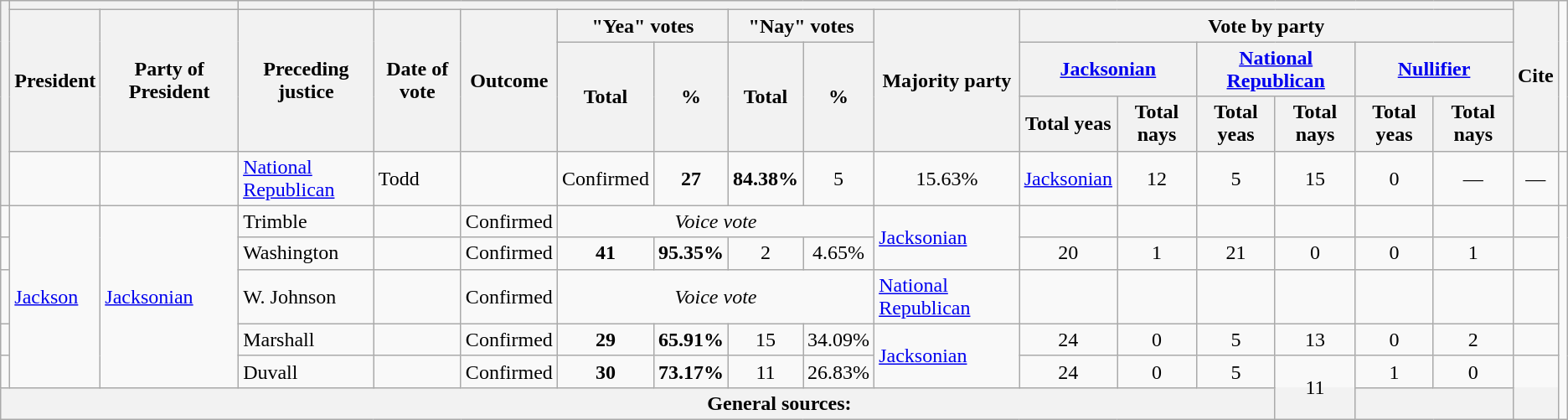<table class="wikitable sortable">
<tr>
<th rowspan=5></th>
<th colspan=2></th>
<th></th>
<th colspan=13></th>
<th rowspan=4>Cite</th>
</tr>
<tr>
<th rowspan=3>President</th>
<th rowspan=3>Party of President</th>
<th rowspan=3>Preceding justice</th>
<th rowspan=3>Date of vote</th>
<th rowspan=3>Outcome</th>
<th colspan=2>"Yea" votes</th>
<th colspan=2>"Nay" votes</th>
<th rowspan=3>Majority party</th>
<th colspan=6>Vote by party</th>
</tr>
<tr>
<th rowspan=2>Total</th>
<th rowspan=2>%</th>
<th rowspan=2>Total</th>
<th rowspan=2>%</th>
<th colspan=2><a href='#'>Jacksonian</a></th>
<th colspan=2><a href='#'>National Republican</a></th>
<th colspan=2><a href='#'>Nullifier</a></th>
</tr>
<tr>
<th>Total yeas</th>
<th>Total nays</th>
<th>Total yeas</th>
<th>Total nays</th>
<th>Total yeas</th>
<th>Total nays</th>
</tr>
<tr>
<td></td>
<td></td>
<td><a href='#'>National<br>Republican</a></td>
<td>Todd</td>
<td></td>
<td>Confirmed</td>
<td style="text-align:center"><strong>27</strong></td>
<td style="text-align:center"><strong>84.38%</strong></td>
<td style="text-align:center">5</td>
<td style="text-align:center">15.63%</td>
<td><a href='#'>Jacksonian</a></td>
<td style="text-align:center">12</td>
<td style="text-align:center">5</td>
<td style="text-align:center">15</td>
<td style="text-align:center">0</td>
<td style="text-align:center">—</td>
<td style="text-align:center">—</td>
<td></td>
</tr>
<tr>
<td></td>
<td rowspan=5><a href='#'>Jackson</a></td>
<td rowspan=5 ><a href='#'>Jacksonian</a></td>
<td>Trimble</td>
<td></td>
<td>Confirmed</td>
<td style="text-align:center" colspan=4><em>Voice vote</em></td>
<td rowspan=2 ><a href='#'>Jacksonian</a></td>
<td></td>
<td></td>
<td></td>
<td></td>
<td></td>
<td></td>
<td></td>
</tr>
<tr>
<td></td>
<td>Washington</td>
<td></td>
<td>Confirmed</td>
<td style="text-align:center"><strong>41</strong></td>
<td style="text-align:center"><strong>95.35%</strong></td>
<td style="text-align:center">2</td>
<td style="text-align:center">4.65%</td>
<td style="text-align:center">20</td>
<td style="text-align:center">1</td>
<td style="text-align:center">21</td>
<td style="text-align:center">0</td>
<td style="text-align:center">0</td>
<td style="text-align:center">1</td>
<td></td>
</tr>
<tr>
<td></td>
<td>W. Johnson</td>
<td></td>
<td>Confirmed</td>
<td style="text-align:center" colspan=4><em>Voice vote</em></td>
<td><a href='#'>National Republican</a></td>
<td></td>
<td></td>
<td></td>
<td></td>
<td></td>
<td></td>
<td></td>
</tr>
<tr>
<td></td>
<td>Marshall<br></td>
<td></td>
<td>Confirmed</td>
<td style="text-align:center"><strong>29</strong></td>
<td style="text-align:center"><strong>65.91%</strong></td>
<td style="text-align:center">15</td>
<td style="text-align:center">34.09%</td>
<td rowspan=2 ><a href='#'>Jacksonian</a></td>
<td style="text-align:center">24</td>
<td style="text-align:center">0</td>
<td style="text-align:center">5</td>
<td style="text-align:center">13</td>
<td style="text-align:center">0</td>
<td style="text-align:center">2</td>
<td></td>
</tr>
<tr>
<td></td>
<td>Duvall</td>
<td></td>
<td>Confirmed</td>
<td style="text-align:center"><strong>30</strong></td>
<td style="text-align:center"><strong>73.17%</strong></td>
<td style="text-align:center">11</td>
<td style="text-align:center">26.83%</td>
<td style="text-align:center">24</td>
<td style="text-align:center">0</td>
<td style="text-align:center">5</td>
<td rowspan=3 style="text-align:center">11</td>
<td style="text-align:center">1</td>
<td style="text-align:center">0</td>
<td rowspan=3></td>
</tr>
<tr>
<th colspan=18>General sources:</th>
</tr>
</table>
